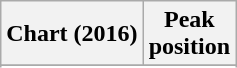<table class="wikitable sortable" border="1">
<tr>
<th>Chart (2016)</th>
<th>Peak<br>position</th>
</tr>
<tr>
</tr>
<tr>
</tr>
<tr>
</tr>
<tr>
</tr>
</table>
